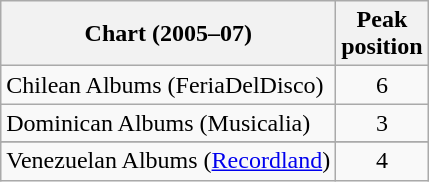<table class="wikitable sortable">
<tr>
<th>Chart (2005–07)</th>
<th>Peak<br>position</th>
</tr>
<tr>
<td>Chilean Albums (FeriaDelDisco)</td>
<td align="center">6</td>
</tr>
<tr>
<td>Dominican Albums (Musicalia)</td>
<td align="center">3</td>
</tr>
<tr>
</tr>
<tr>
</tr>
<tr>
</tr>
<tr>
<td>Venezuelan Albums (<a href='#'>Recordland</a>)</td>
<td align="center">4</td>
</tr>
</table>
